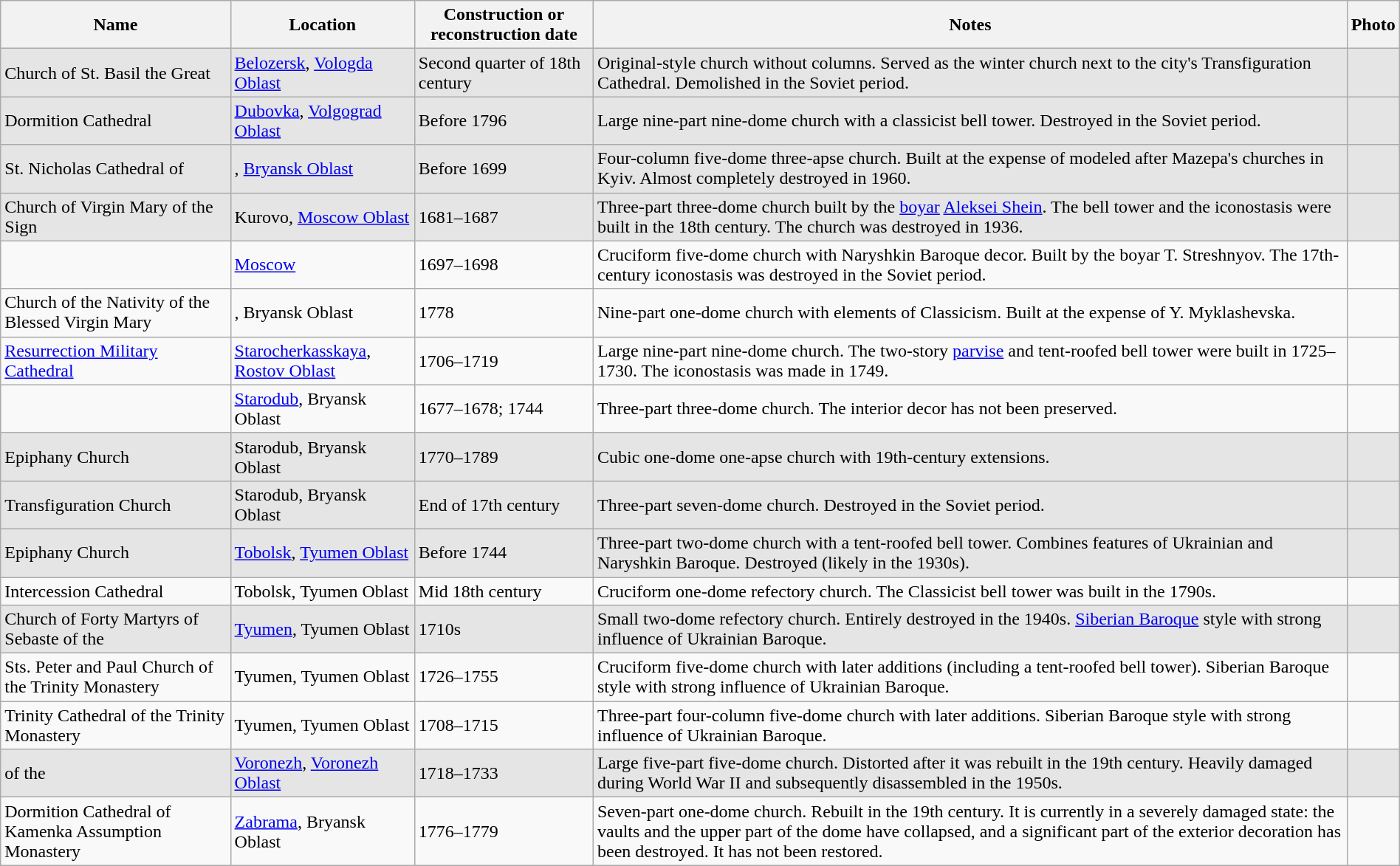<table class="wikitable sortable" width="100%">
<tr>
<th>Name</th>
<th>Location</th>
<th>Construction or reconstruction date</th>
<th>Notes</th>
<th>Photo</th>
</tr>
<tr bgcolor="#e5e5e5">
<td>Church of St. Basil the Great</td>
<td><a href='#'>Belozersk</a>, <a href='#'>Vologda Oblast</a></td>
<td>Second quarter of 18th century</td>
<td>Original-style church without columns. Served as the winter church next to the city's Transfiguration Cathedral. Demolished in the Soviet period.</td>
<td></td>
</tr>
<tr bgcolor="#e5e5e5">
<td>Dormition Cathedral</td>
<td><a href='#'>Dubovka</a>, <a href='#'>Volgograd Oblast</a></td>
<td>Before 1796</td>
<td>Large nine-part nine-dome church with a classicist bell tower. Destroyed in the Soviet period.</td>
<td></td>
</tr>
<tr bgcolor="#e5e5e5">
<td>St. Nicholas Cathedral of </td>
<td>, <a href='#'>Bryansk Oblast</a></td>
<td>Before 1699</td>
<td>Four-column five-dome three-apse church. Built at the expense of  modeled after Mazepa's churches in Kyiv. Almost completely destroyed in 1960.</td>
<td></td>
</tr>
<tr bgcolor="#e5e5e5">
<td>Church of Virgin Mary of the Sign</td>
<td>Kurovo, <a href='#'>Moscow Oblast</a></td>
<td>1681–1687</td>
<td>Three-part three-dome church built by the <a href='#'>boyar</a> <a href='#'>Aleksei Shein</a>. The bell tower and the iconostasis were built in the 18th century. The church was destroyed in 1936.</td>
<td></td>
</tr>
<tr>
<td></td>
<td><a href='#'>Moscow</a></td>
<td>1697–1698</td>
<td>Cruciform five-dome church with Naryshkin Baroque decor. Built by the boyar T. Streshnyov. The 17th-century iconostasis was destroyed in the Soviet period.</td>
<td></td>
</tr>
<tr>
<td>Church of the Nativity of the Blessed Virgin Mary</td>
<td>, Bryansk Oblast</td>
<td>1778</td>
<td>Nine-part one-dome church with elements of Classicism. Built at the expense of Y. Myklashevska.</td>
<td></td>
</tr>
<tr>
<td><a href='#'>Resurrection Military Cathedral</a></td>
<td><a href='#'>Starocherkasskaya</a>, <a href='#'>Rostov Oblast</a></td>
<td>1706–1719</td>
<td>Large nine-part nine-dome church. The two-story <a href='#'>parvise</a> and tent-roofed bell tower were built in 1725–1730. The iconostasis was made in 1749.</td>
<td></td>
</tr>
<tr>
<td></td>
<td><a href='#'>Starodub</a>, Bryansk Oblast</td>
<td>1677–1678; 1744</td>
<td>Three-part three-dome church. The interior decor has not been preserved.</td>
<td></td>
</tr>
<tr bgcolor="#e5e5e5">
<td>Epiphany Church</td>
<td>Starodub, Bryansk Oblast</td>
<td>1770–1789</td>
<td>Cubic one-dome one-apse church with 19th-century extensions.</td>
<td></td>
</tr>
<tr bgcolor="#e5e5e5">
<td>Transfiguration Church</td>
<td>Starodub, Bryansk Oblast</td>
<td>End of 17th century</td>
<td>Three-part seven-dome church. Destroyed in the Soviet period.</td>
<td></td>
</tr>
<tr bgcolor="#e5e5e5">
<td>Epiphany Church</td>
<td><a href='#'>Tobolsk</a>, <a href='#'>Tyumen Oblast</a></td>
<td>Before 1744</td>
<td>Three-part two-dome church with a tent-roofed bell tower. Combines features of Ukrainian and Naryshkin Baroque. Destroyed (likely in the 1930s).</td>
<td></td>
</tr>
<tr>
<td>Intercession Cathedral</td>
<td>Tobolsk, Tyumen Oblast</td>
<td>Mid 18th century</td>
<td>Cruciform one-dome refectory church. The Classicist bell tower was built in the 1790s.</td>
<td></td>
</tr>
<tr bgcolor="#e5e5e5">
<td>Church of Forty Martyrs of Sebaste of the </td>
<td><a href='#'>Tyumen</a>, Tyumen Oblast</td>
<td>1710s</td>
<td>Small two-dome refectory church. Entirely destroyed in the 1940s. <a href='#'>Siberian Baroque</a> style with strong influence of Ukrainian Baroque.</td>
<td></td>
</tr>
<tr>
<td>Sts. Peter and Paul Church of the Trinity Monastery</td>
<td>Tyumen, Tyumen Oblast</td>
<td>1726–1755</td>
<td>Cruciform five-dome church with later additions (including a tent-roofed bell tower). Siberian Baroque style with strong influence of Ukrainian Baroque.</td>
<td></td>
</tr>
<tr>
<td>Trinity Cathedral of the Trinity Monastery</td>
<td>Tyumen, Tyumen Oblast</td>
<td>1708–1715</td>
<td>Three-part four-column five-dome church with later additions. Siberian Baroque style with strong influence of Ukrainian Baroque.</td>
<td></td>
</tr>
<tr bgcolor="#e5e5e5">
<td> of the </td>
<td><a href='#'>Voronezh</a>, <a href='#'>Voronezh Oblast</a></td>
<td>1718–1733</td>
<td>Large five-part five-dome church. Distorted after it was rebuilt in the 19th century. Heavily damaged during World War II and subsequently disassembled in the 1950s.</td>
<td></td>
</tr>
<tr>
<td>Dormition Cathedral of Kamenka Assumption Monastery</td>
<td><a href='#'>Zabrama</a>, Bryansk Oblast</td>
<td>1776–1779</td>
<td>Seven-part one-dome church. Rebuilt in the 19th century. It is currently in a severely damaged state: the vaults and the upper part of the dome have collapsed, and a significant part of the exterior decoration has been destroyed. It has not been restored.</td>
<td></td>
</tr>
</table>
